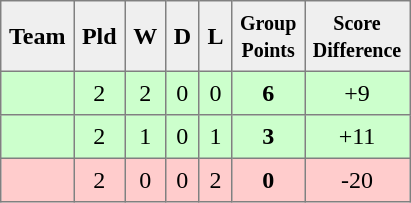<table style=border-collapse:collapse border=1 cellspacing=0 cellpadding=5>
<tr align=center bgcolor=#efefef>
<th>Team</th>
<th>Pld</th>
<th>W</th>
<th>D</th>
<th>L</th>
<th><small>Group<br>Points</small></th>
<th><small>Score<br>Difference</small></th>
</tr>
<tr align=center style="background:#cfc;">
<td style="text-align:left;"> </td>
<td>2</td>
<td>2</td>
<td>0</td>
<td>0</td>
<td><strong>6</strong></td>
<td>+9</td>
</tr>
<tr align=center style="background:#cfc;">
<td style="text-align:left;"> </td>
<td>2</td>
<td>1</td>
<td>0</td>
<td>1</td>
<td><strong>3</strong></td>
<td>+11</td>
</tr>
<tr align=center style="background:#ffcccc;">
<td style="text-align:left;"> </td>
<td>2</td>
<td>0</td>
<td>0</td>
<td>2</td>
<td><strong>0</strong></td>
<td>-20</td>
</tr>
</table>
